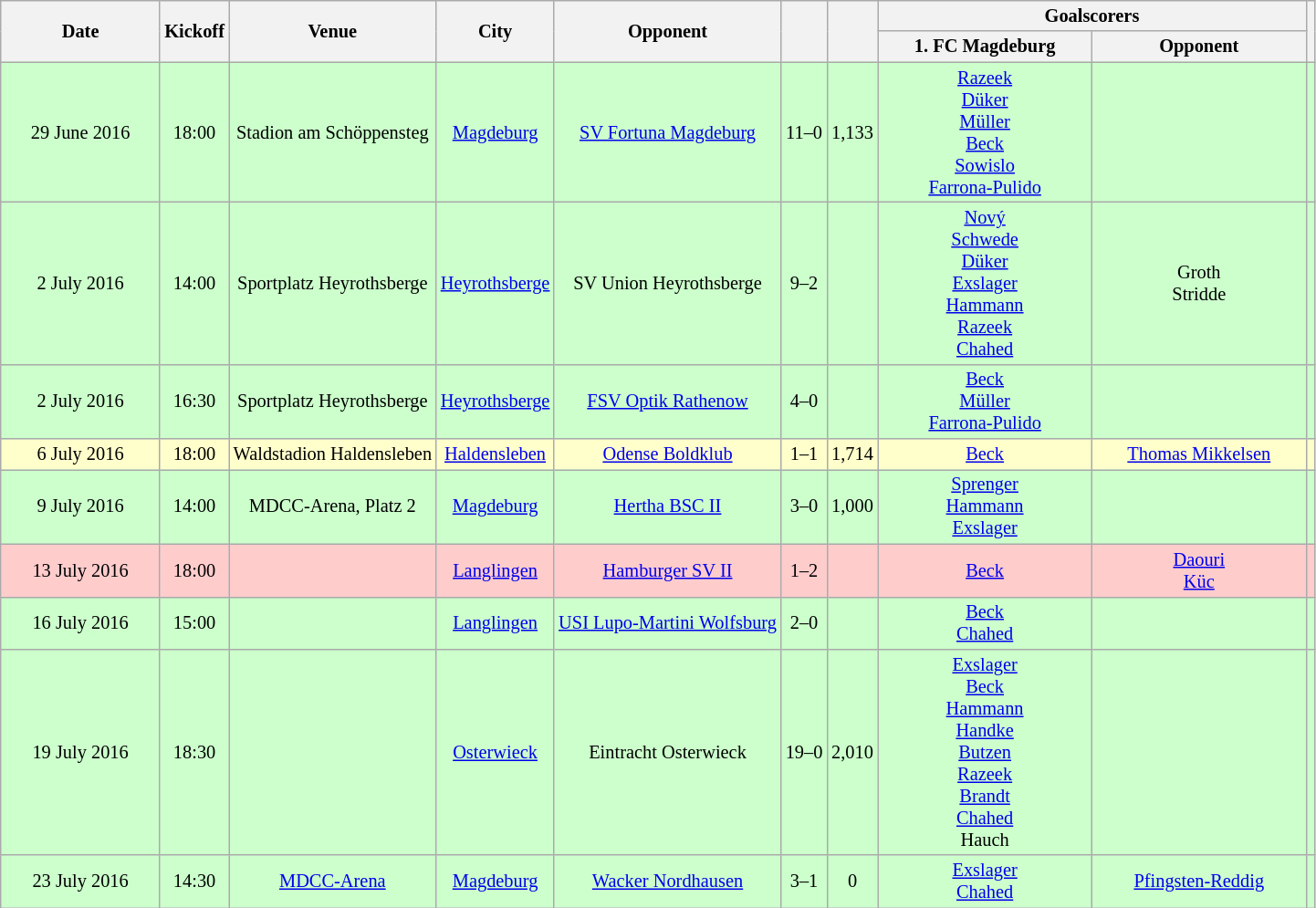<table class="wikitable" Style="text-align: center;font-size:85%">
<tr>
<th rowspan="2" style="width:110px">Date</th>
<th rowspan="2">Kickoff</th>
<th rowspan="2">Venue</th>
<th rowspan="2">City</th>
<th rowspan="2">Opponent</th>
<th rowspan="2"></th>
<th rowspan="2"></th>
<th colspan="2">Goalscorers</th>
<th rowspan="2"></th>
</tr>
<tr>
<th style="width:150px">1. FC Magdeburg</th>
<th style="width:150px">Opponent</th>
</tr>
<tr bgcolor="#ccffcc">
<td>29 June 2016</td>
<td>18:00</td>
<td>Stadion am Schöppensteg</td>
<td><a href='#'>Magdeburg</a></td>
<td><a href='#'>SV Fortuna Magdeburg</a></td>
<td>11–0</td>
<td>1,133</td>
<td><a href='#'>Razeek</a> <br><a href='#'>Düker</a> <br><a href='#'>Müller</a> <br><a href='#'>Beck</a> <br><a href='#'>Sowislo</a> <br><a href='#'>Farrona-Pulido</a> </td>
<td></td>
<td></td>
</tr>
<tr bgcolor="#ccffcc">
<td>2 July 2016</td>
<td>14:00</td>
<td>Sportplatz Heyrothsberge</td>
<td><a href='#'>Heyrothsberge</a></td>
<td>SV Union Heyrothsberge</td>
<td>9–2</td>
<td></td>
<td><a href='#'>Nový</a> <br><a href='#'>Schwede</a> <br><a href='#'>Düker</a> <br><a href='#'>Exslager</a> <br><a href='#'>Hammann</a> <br><a href='#'>Razeek</a> <br><a href='#'>Chahed</a> </td>
<td>Groth <br>Stridde </td>
<td></td>
</tr>
<tr bgcolor="#ccffcc">
<td>2 July 2016</td>
<td>16:30</td>
<td>Sportplatz Heyrothsberge</td>
<td><a href='#'>Heyrothsberge</a></td>
<td><a href='#'>FSV Optik Rathenow</a></td>
<td>4–0</td>
<td></td>
<td><a href='#'>Beck</a> <br><a href='#'>Müller</a> <br><a href='#'>Farrona-Pulido</a> </td>
<td></td>
<td></td>
</tr>
<tr bgcolor="#ffffcc">
<td>6 July 2016</td>
<td>18:00</td>
<td>Waldstadion Haldensleben</td>
<td><a href='#'>Haldensleben</a></td>
<td><a href='#'>Odense Boldklub</a></td>
<td>1–1</td>
<td>1,714</td>
<td><a href='#'>Beck</a> </td>
<td><a href='#'>Thomas Mikkelsen</a> </td>
<td></td>
</tr>
<tr bgcolor="#ccffcc">
<td>9 July 2016</td>
<td>14:00</td>
<td>MDCC-Arena, Platz 2</td>
<td><a href='#'>Magdeburg</a></td>
<td><a href='#'>Hertha BSC II</a></td>
<td>3–0</td>
<td>1,000</td>
<td><a href='#'>Sprenger</a> <br><a href='#'>Hammann</a> <br><a href='#'>Exslager</a> </td>
<td></td>
<td></td>
</tr>
<tr bgcolor="#ffcccc">
<td>13 July 2016</td>
<td>18:00</td>
<td></td>
<td><a href='#'>Langlingen</a></td>
<td><a href='#'>Hamburger SV II</a></td>
<td>1–2</td>
<td></td>
<td><a href='#'>Beck</a> </td>
<td><a href='#'>Daouri</a> <br><a href='#'>Küc</a> </td>
<td></td>
</tr>
<tr bgcolor="#ccffcc">
<td>16 July 2016</td>
<td>15:00</td>
<td></td>
<td><a href='#'>Langlingen</a></td>
<td><a href='#'>USI Lupo-Martini Wolfsburg</a></td>
<td>2–0</td>
<td></td>
<td><a href='#'>Beck</a> <br><a href='#'>Chahed</a> </td>
<td></td>
<td></td>
</tr>
<tr bgcolor="#ccffcc">
<td>19 July 2016</td>
<td>18:30</td>
<td></td>
<td><a href='#'>Osterwieck</a></td>
<td>Eintracht Osterwieck</td>
<td>19–0</td>
<td>2,010</td>
<td><a href='#'>Exslager</a> <br><a href='#'>Beck</a> <br><a href='#'>Hammann</a> <br><a href='#'>Handke</a> <br><a href='#'>Butzen</a> <br><a href='#'>Razeek</a> <br><a href='#'>Brandt</a> <br><a href='#'>Chahed</a> <br>Hauch </td>
<td></td>
<td></td>
</tr>
<tr bgcolor="#ccffcc">
<td>23 July 2016</td>
<td>14:30</td>
<td><a href='#'>MDCC-Arena</a></td>
<td><a href='#'>Magdeburg</a></td>
<td><a href='#'>Wacker Nordhausen</a></td>
<td>3–1</td>
<td>0</td>
<td><a href='#'>Exslager</a> <br><a href='#'>Chahed</a> </td>
<td><a href='#'>Pfingsten-Reddig</a> </td>
<td></td>
</tr>
</table>
